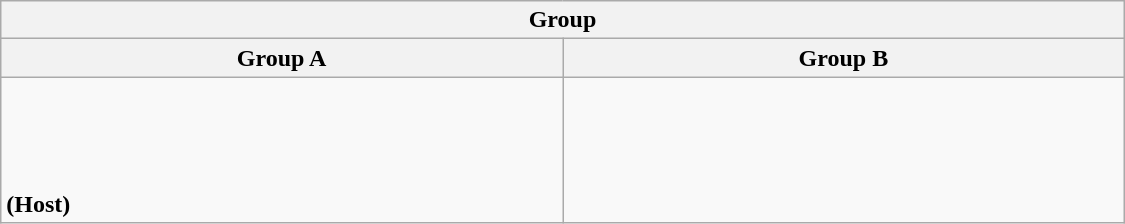<table class="wikitable" width=750>
<tr>
<th colspan="2">Group</th>
</tr>
<tr>
<th width=25%>Group A</th>
<th width=25%>Group B</th>
</tr>
<tr>
<td><br><br>
<br>
<br>
 <strong>(Host)</strong></td>
<td><br> <br>
 <br>
 <br>
</td>
</tr>
</table>
